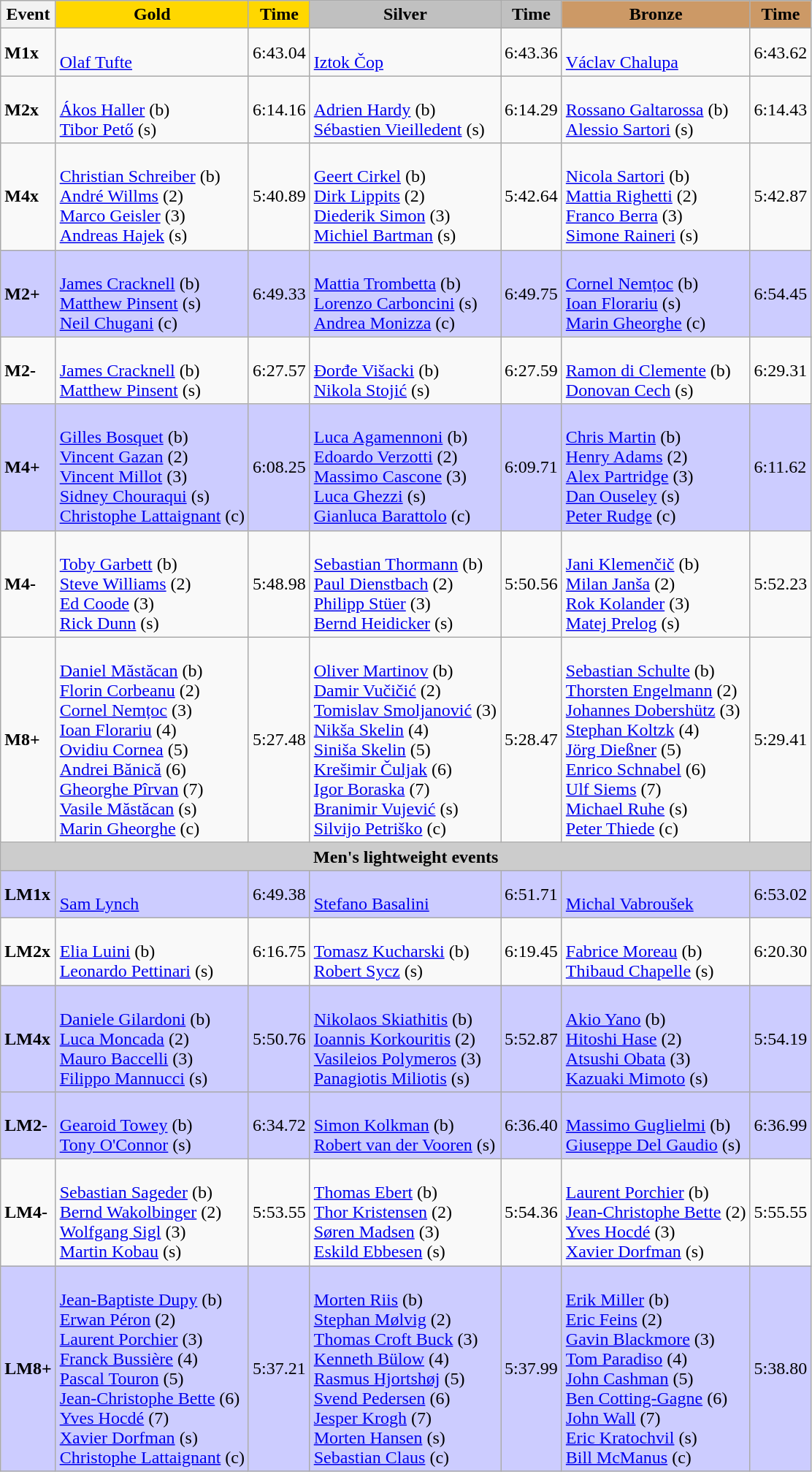<table class="wikitable">
<tr>
<th>Event</th>
<th style="text-align:center;background-color:gold;">Gold</th>
<th style="text-align:center;background-color:gold;">Time</th>
<th style="text-align:center;background-color:silver;">Silver</th>
<th style="text-align:center;background-color:silver;">Time</th>
<th style="text-align:center;background-color:#CC9966;">Bronze</th>
<th style="text-align:center;background-color:#CC9966;">Time</th>
</tr>
<tr>
<td><strong>M1x </strong></td>
<td><br><a href='#'>Olaf Tufte</a></td>
<td>6:43.04</td>
<td> <br> <a href='#'>Iztok Čop</a></td>
<td>6:43.36</td>
<td> <br> <a href='#'>Václav Chalupa</a></td>
<td>6:43.62</td>
</tr>
<tr>
<td><strong>M2x </strong></td>
<td> <br> <a href='#'>Ákos Haller</a> (b)<br><a href='#'>Tibor Pető</a> (s)</td>
<td>6:14.16</td>
<td> <br> <a href='#'>Adrien Hardy</a> (b)<br><a href='#'>Sébastien Vieilledent</a> (s)</td>
<td>6:14.29</td>
<td> <br> <a href='#'>Rossano Galtarossa</a> (b)<br><a href='#'>Alessio Sartori</a> (s)</td>
<td>6:14.43</td>
</tr>
<tr>
<td><strong>M4x </strong></td>
<td> <br>  <a href='#'>Christian Schreiber</a> (b)<br><a href='#'>André Willms</a> (2)<br><a href='#'>Marco Geisler</a> (3)<br><a href='#'>Andreas Hajek</a> (s)</td>
<td>5:40.89</td>
<td> <br> <a href='#'>Geert Cirkel</a> (b)<br><a href='#'>Dirk Lippits</a> (2)<br><a href='#'>Diederik Simon</a> (3)<br><a href='#'>Michiel Bartman</a> (s)</td>
<td>5:42.64</td>
<td> <br> <a href='#'>Nicola Sartori</a> (b)<br><a href='#'>Mattia Righetti</a> (2)<br><a href='#'>Franco Berra</a> (3)<br><a href='#'>Simone Raineri</a> (s)</td>
<td>5:42.87</td>
</tr>
<tr bgcolor=ccccff>
<td><strong>M2+</strong></td>
<td> <br>  <a href='#'>James Cracknell</a> (b)<br><a href='#'>Matthew Pinsent</a> (s)<br><a href='#'>Neil Chugani</a> (c)</td>
<td>6:49.33</td>
<td> <br> <a href='#'>Mattia Trombetta</a> (b)<br><a href='#'>Lorenzo Carboncini</a> (s)<br><a href='#'>Andrea Monizza</a> (c)</td>
<td>6:49.75</td>
<td> <br> <a href='#'>Cornel Nemțoc</a> (b)<br><a href='#'>Ioan Florariu</a> (s)<br><a href='#'>Marin Gheorghe</a> (c)</td>
<td>6:54.45</td>
</tr>
<tr>
<td><strong>M2-</strong></td>
<td> <br>  <a href='#'>James Cracknell</a> (b)<br><a href='#'>Matthew Pinsent</a> (s)</td>
<td>6:27.57</td>
<td> <br> <a href='#'>Đorđe Višacki</a> (b)<br><a href='#'>Nikola Stojić</a> (s)</td>
<td>6:27.59</td>
<td> <br> <a href='#'>Ramon di Clemente</a> (b)<br><a href='#'>Donovan Cech</a> (s)</td>
<td>6:29.31</td>
</tr>
<tr bgcolor=ccccff>
<td><strong>M4+</strong></td>
<td> <br>  <a href='#'>Gilles Bosquet</a> (b)<br><a href='#'>Vincent Gazan</a> (2)<br><a href='#'>Vincent Millot</a> (3)<br><a href='#'>Sidney Chouraqui</a> (s)<br><a href='#'>Christophe Lattaignant</a> (c)</td>
<td>6:08.25</td>
<td> <br> <a href='#'>Luca Agamennoni</a> (b)<br><a href='#'>Edoardo Verzotti</a> (2)<br><a href='#'>Massimo Cascone</a> (3)<br><a href='#'>Luca Ghezzi</a> (s)<br><a href='#'>Gianluca Barattolo</a> (c)</td>
<td>6:09.71</td>
<td> <br> <a href='#'>Chris Martin</a> (b)<br><a href='#'>Henry Adams</a> (2)<br><a href='#'>Alex Partridge</a> (3)<br><a href='#'>Dan Ouseley</a> (s)<br><a href='#'>Peter Rudge</a> (c)</td>
<td>6:11.62</td>
</tr>
<tr>
<td><strong>M4-</strong></td>
<td> <br>  <a href='#'>Toby Garbett</a> (b)<br><a href='#'>Steve Williams</a> (2)<br><a href='#'>Ed Coode</a> (3)<br><a href='#'>Rick Dunn</a> (s)<br></td>
<td>5:48.98</td>
<td> <br> <a href='#'>Sebastian Thormann</a> (b)<br><a href='#'>Paul Dienstbach</a> (2)<br><a href='#'>Philipp Stüer</a> (3)<br><a href='#'>Bernd Heidicker</a> (s)<br></td>
<td>5:50.56</td>
<td> <br> <a href='#'>Jani Klemenčič</a> (b)<br><a href='#'>Milan Janša</a> (2)<br><a href='#'>Rok Kolander</a> (3)<br><a href='#'>Matej Prelog</a> (s)<br></td>
<td>5:52.23</td>
</tr>
<tr>
<td><strong>M8+</strong></td>
<td> <br>  <a href='#'>Daniel Măstăcan</a> (b)<br><a href='#'>Florin Corbeanu</a> (2)<br><a href='#'>Cornel Nemțoc</a> (3)<br><a href='#'>Ioan Florariu</a> (4)<br><a href='#'>Ovidiu Cornea</a> (5)<br><a href='#'>Andrei Bănică</a> (6)<br><a href='#'>Gheorghe Pîrvan</a> (7)<br><a href='#'>Vasile Măstăcan</a> (s)<br><a href='#'>Marin Gheorghe</a> (c)</td>
<td>5:27.48</td>
<td> <br> <a href='#'>Oliver Martinov</a> (b)<br><a href='#'>Damir Vučičić</a> (2)<br><a href='#'>Tomislav Smoljanović</a> (3)<br><a href='#'>Nikša Skelin</a> (4)<br><a href='#'>Siniša Skelin</a> (5)<br><a href='#'>Krešimir Čuljak</a> (6)<br><a href='#'>Igor Boraska</a> (7)<br><a href='#'>Branimir Vujević</a> (s)<br><a href='#'>Silvijo Petriško</a> (c)</td>
<td>5:28.47</td>
<td> <br> <a href='#'>Sebastian Schulte</a> (b)<br><a href='#'>Thorsten Engelmann</a> (2)<br><a href='#'>Johannes Dobershütz</a> (3)<br><a href='#'>Stephan Koltzk</a> (4)<br><a href='#'>Jörg Dießner</a> (5)<br><a href='#'>Enrico Schnabel</a> (6)<br><a href='#'>Ulf Siems</a> (7)<br><a href='#'>Michael Ruhe</a> (s)<br><a href='#'>Peter Thiede</a> (c)</td>
<td>5:29.41</td>
</tr>
<tr>
<th colspan="7" style="background-color:#CCC;">Men's lightweight events</th>
</tr>
<tr bgcolor=ccccff>
<td><strong>LM1x</strong></td>
<td> <br>  <a href='#'>Sam Lynch</a></td>
<td>6:49.38</td>
<td> <br> <a href='#'>Stefano Basalini</a></td>
<td>6:51.71</td>
<td> <br> <a href='#'>Michal Vabroušek</a></td>
<td>6:53.02</td>
</tr>
<tr>
<td><strong>LM2x</strong></td>
<td> <br>  <a href='#'>Elia Luini</a> (b)<br><a href='#'>Leonardo Pettinari</a> (s)</td>
<td>6:16.75</td>
<td> <br> <a href='#'>Tomasz Kucharski</a> (b)<br><a href='#'>Robert Sycz</a> (s)</td>
<td>6:19.45</td>
<td> <br> <a href='#'>Fabrice Moreau</a> (b)<br><a href='#'>Thibaud Chapelle</a> (s)</td>
<td>6:20.30</td>
</tr>
<tr bgcolor=ccccff>
<td><strong>LM4x</strong></td>
<td> <br> <a href='#'>Daniele Gilardoni</a> (b)<br><a href='#'>Luca Moncada</a> (2)<br><a href='#'>Mauro Baccelli</a> (3)<br><a href='#'>Filippo Mannucci</a> (s)</td>
<td>5:50.76</td>
<td> <br> <a href='#'>Nikolaos Skiathitis</a> (b)<br><a href='#'>Ioannis Korkouritis</a> (2)<br><a href='#'>Vasileios Polymeros</a> (3)<br><a href='#'>Panagiotis Miliotis</a> (s)</td>
<td>5:52.87</td>
<td> <br> <a href='#'>Akio Yano</a> (b)<br><a href='#'>Hitoshi Hase</a> (2)<br><a href='#'>Atsushi Obata</a> (3)<br><a href='#'>Kazuaki Mimoto</a> (s)</td>
<td>5:54.19</td>
</tr>
<tr bgcolor=ccccff>
<td><strong>LM2-</strong></td>
<td> <br>  <a href='#'>Gearoid Towey</a> (b)<br><a href='#'>Tony O'Connor</a> (s)</td>
<td>6:34.72</td>
<td> <br> <a href='#'>Simon Kolkman</a> (b)<br><a href='#'>Robert van der Vooren</a> (s)</td>
<td>6:36.40</td>
<td> <br> <a href='#'>Massimo Guglielmi</a> (b)<br><a href='#'>Giuseppe Del Gaudio</a> (s)</td>
<td>6:36.99</td>
</tr>
<tr>
<td><strong>LM4-</strong></td>
<td> <br> <a href='#'>Sebastian Sageder</a> (b)<br><a href='#'>Bernd Wakolbinger</a> (2)<br><a href='#'>Wolfgang Sigl</a> (3)<br><a href='#'>Martin Kobau</a> (s)</td>
<td>5:53.55</td>
<td> <br> <a href='#'>Thomas Ebert</a> (b)<br><a href='#'>Thor Kristensen</a> (2)<br><a href='#'>Søren Madsen</a> (3)<br><a href='#'>Eskild Ebbesen</a> (s)</td>
<td>5:54.36</td>
<td> <br> <a href='#'>Laurent Porchier</a> (b)<br><a href='#'>Jean-Christophe Bette</a> (2)<br><a href='#'>Yves Hocdé</a> (3)<br><a href='#'>Xavier Dorfman</a> (s)</td>
<td>5:55.55</td>
</tr>
<tr bgcolor=ccccff>
<td><strong>LM8+</strong></td>
<td> <br>  <a href='#'>Jean-Baptiste Dupy</a> (b)<br><a href='#'>Erwan Péron</a> (2)<br><a href='#'>Laurent Porchier</a> (3)<br><a href='#'>Franck Bussière</a> (4)<br><a href='#'>Pascal Touron</a> (5)<br><a href='#'>Jean-Christophe Bette</a> (6)<br><a href='#'>Yves Hocdé</a> (7)<br><a href='#'>Xavier Dorfman</a> (s)<br><a href='#'>Christophe Lattaignant</a> (c)</td>
<td>5:37.21</td>
<td> <br> <a href='#'>Morten Riis</a> (b)<br><a href='#'>Stephan Mølvig</a> (2)<br><a href='#'>Thomas Croft Buck</a> (3)<br><a href='#'>Kenneth Bülow</a> (4)<br><a href='#'>Rasmus Hjortshøj</a> (5)<br><a href='#'>Svend Pedersen</a> (6)<br><a href='#'>Jesper Krogh</a> (7)<br><a href='#'>Morten Hansen</a> (s)<br><a href='#'>Sebastian Claus</a> (c)</td>
<td>5:37.99</td>
<td> <br> <a href='#'>Erik Miller</a> (b)<br><a href='#'>Eric Feins</a> (2)<br><a href='#'>Gavin Blackmore</a> (3)<br><a href='#'>Tom Paradiso</a> (4)<br><a href='#'>John Cashman</a> (5)<br><a href='#'>Ben Cotting-Gagne</a> (6)<br><a href='#'>John Wall</a> (7)<br><a href='#'>Eric Kratochvil</a> (s)<br><a href='#'>Bill McManus</a> (c)</td>
<td>5:38.80</td>
</tr>
</table>
